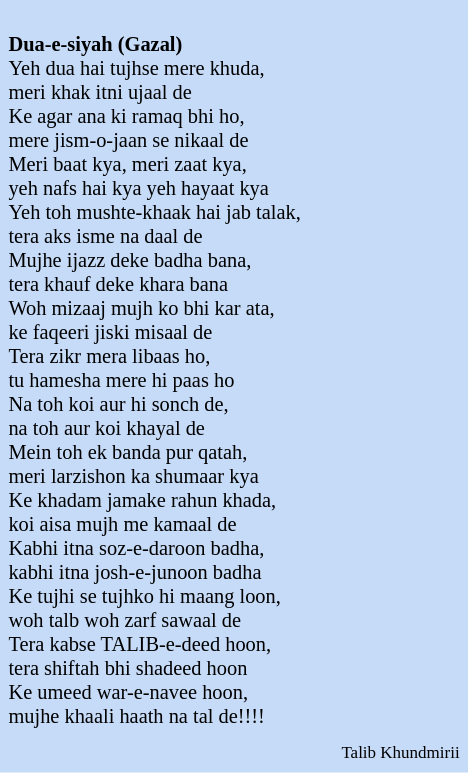<table class="toccolours" style="float: right; margin-left: 1em; margin-right: 1em; font-size: 85%; background:#c6dbf7; color:black; width:23em; max-width: 35%;" cellspacing="5">
<tr>
<td style="text-align: top right;"><br><strong>Dua-e-siyah (Gazal)</strong><br>Yeh dua hai tujhse mere khuda,<br>meri khak itni ujaal de<br>Ke agar ana ki ramaq bhi ho,<br>mere jism-o-jaan se nikaal de<br>Meri baat kya, meri zaat kya,<br>yeh nafs hai kya yeh hayaat kya<br>Yeh toh mushte-khaak hai jab talak,<br>tera aks isme na daal de<br>Mujhe ijazz deke badha bana,<br>tera khauf deke khara bana<br>Woh mizaaj mujh ko bhi kar ata,<br>ke faqeeri jiski misaal de<br>Tera zikr mera libaas ho,<br>tu hamesha mere hi paas ho<br>Na toh koi aur hi sonch de,<br>na toh aur koi khayal de<br>Mein toh ek banda pur qatah,<br>meri larzishon ka shumaar kya<br>Ke khadam jamake rahun khada,<br>koi aisa mujh me kamaal de<br>Kabhi itna soz-e-daroon badha,<br>kabhi itna josh-e-junoon badha<br>Ke tujhi se tujhko hi maang loon,<br>woh talb woh zarf sawaal de<br>Tera kabse TALIB-e-deed hoon,<br>tera shiftah bhi shadeed hoon<br>Ke umeed war-e-navee hoon,<br>mujhe khaali haath na tal de!!!!<br></td>
</tr>
<tr>
<td style="text-align: right;"><small>Talib Khundmirii</small></td>
</tr>
</table>
